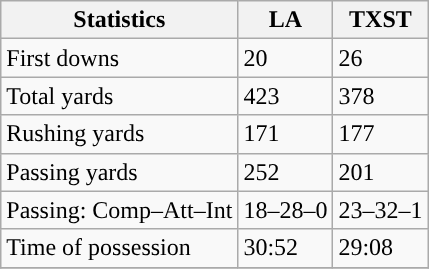<table class="wikitable" style="float: left;">
<tr>
<th>Statistics</th>
<th>LA</th>
<th>TXST</th>
</tr>
<tr>
<td>First downs</td>
<td>20</td>
<td>26</td>
</tr>
<tr>
<td>Total yards</td>
<td>423</td>
<td>378</td>
</tr>
<tr>
<td>Rushing yards</td>
<td>171</td>
<td>177</td>
</tr>
<tr>
<td>Passing yards</td>
<td>252</td>
<td>201</td>
</tr>
<tr>
<td>Passing: Comp–Att–Int</td>
<td>18–28–0</td>
<td>23–32–1</td>
</tr>
<tr>
<td>Time of possession</td>
<td>30:52</td>
<td>29:08</td>
</tr>
<tr>
</tr>
</table>
